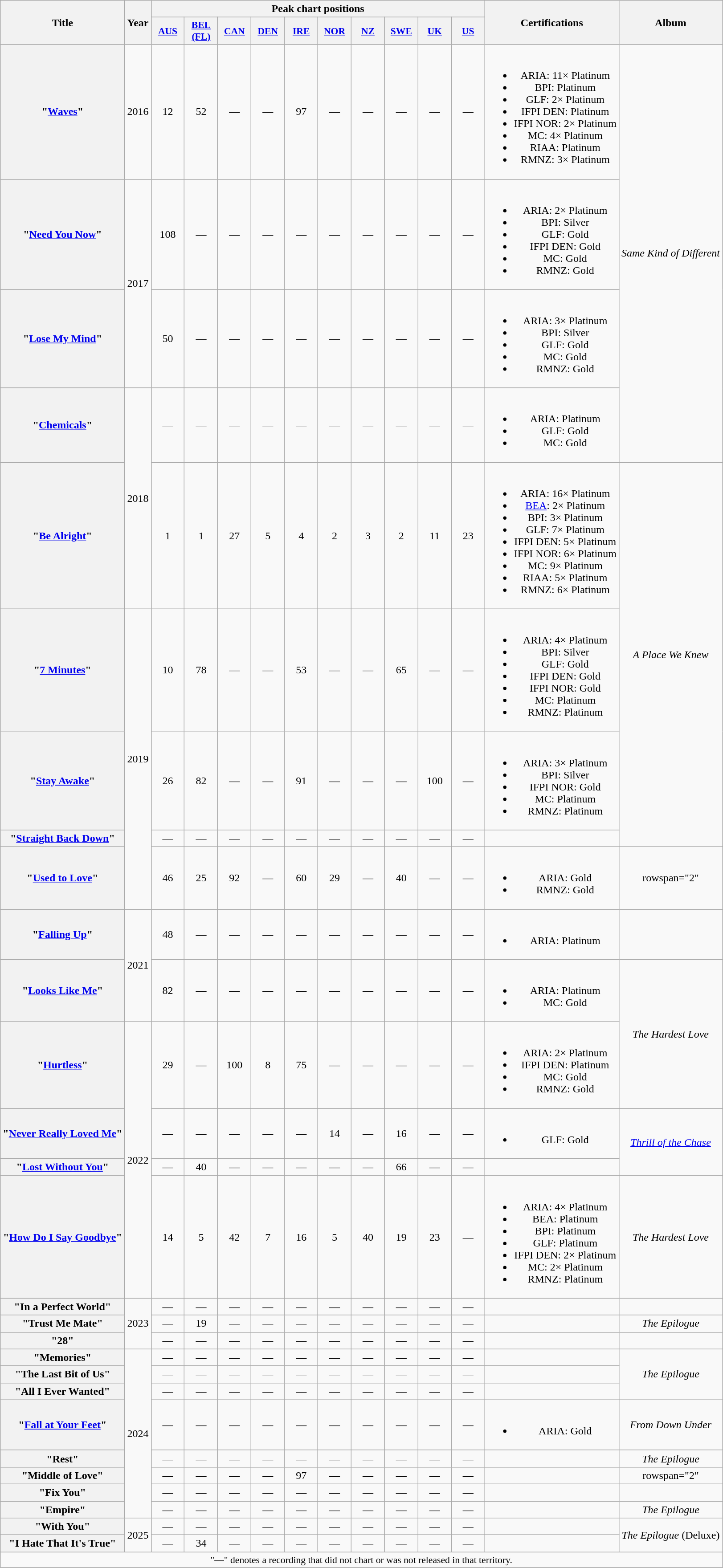<table class="wikitable plainrowheaders" style="text-align:center;">
<tr>
<th scope="col" rowspan="2">Title</th>
<th scope="col" rowspan="2">Year</th>
<th scope="col" colspan="10">Peak chart positions</th>
<th scope="col" rowspan="2">Certifications</th>
<th scope="col" rowspan="2">Album</th>
</tr>
<tr>
<th scope="col" style="width:3em;font-size:90%;"><a href='#'>AUS</a><br></th>
<th scope="col" style="width:3em;font-size:90%;"><a href='#'>BEL<br>(FL)</a><br></th>
<th scope="col" style="width:3em;font-size:90%;"><a href='#'>CAN</a><br></th>
<th scope="col" style="width:3em;font-size:90%;"><a href='#'>DEN</a><br></th>
<th scope="col" style="width:3em;font-size:90%;"><a href='#'>IRE</a><br></th>
<th scope="col" style="width:3em;font-size:90%;"><a href='#'>NOR</a><br></th>
<th scope="col" style="width:3em;font-size:90%;"><a href='#'>NZ</a><br></th>
<th scope="col" style="width:3em;font-size:90%;"><a href='#'>SWE</a><br></th>
<th scope="col" style="width:3em;font-size:90%;"><a href='#'>UK</a><br></th>
<th scope="col" style="width:3em;font-size:90%;"><a href='#'>US</a><br></th>
</tr>
<tr>
<th scope="row">"<a href='#'>Waves</a>"</th>
<td>2016</td>
<td>12</td>
<td>52</td>
<td>—</td>
<td>—</td>
<td>97</td>
<td>—</td>
<td>—</td>
<td>—</td>
<td>—</td>
<td>—</td>
<td><br><ul><li>ARIA: 11× Platinum</li><li>BPI: Platinum</li><li>GLF: 2× Platinum</li><li>IFPI DEN: Platinum</li><li>IFPI NOR: 2× Platinum</li><li>MC: 4× Platinum</li><li>RIAA: Platinum</li><li>RMNZ: 3× Platinum</li></ul></td>
<td rowspan="4"><em>Same Kind of Different</em></td>
</tr>
<tr>
<th scope="row">"<a href='#'>Need You Now</a>"</th>
<td rowspan="2">2017</td>
<td>108</td>
<td>—</td>
<td>—</td>
<td>—</td>
<td>—</td>
<td>—</td>
<td>—</td>
<td>—</td>
<td>—</td>
<td>—</td>
<td><br><ul><li>ARIA: 2× Platinum</li><li>BPI: Silver</li><li>GLF: Gold</li><li>IFPI DEN: Gold</li><li>MC: Gold</li><li>RMNZ: Gold</li></ul></td>
</tr>
<tr>
<th scope="row">"<a href='#'>Lose My Mind</a>"</th>
<td>50</td>
<td>—</td>
<td>—</td>
<td>—</td>
<td>—</td>
<td>—</td>
<td>—</td>
<td>—</td>
<td>—</td>
<td>—</td>
<td><br><ul><li>ARIA: 3× Platinum</li><li>BPI: Silver</li><li>GLF: Gold</li><li>MC: Gold</li><li>RMNZ: Gold</li></ul></td>
</tr>
<tr>
<th scope="row">"<a href='#'>Chemicals</a>"</th>
<td rowspan="2">2018</td>
<td>—</td>
<td>—</td>
<td>—</td>
<td>—</td>
<td>—</td>
<td>—</td>
<td>—</td>
<td>—</td>
<td>—</td>
<td>—</td>
<td><br><ul><li>ARIA: Platinum</li><li>GLF: Gold</li><li>MC: Gold</li></ul></td>
</tr>
<tr>
<th scope="row">"<a href='#'>Be Alright</a>"</th>
<td>1</td>
<td>1</td>
<td>27</td>
<td>5</td>
<td>4</td>
<td>2</td>
<td>3</td>
<td>2</td>
<td>11</td>
<td>23</td>
<td><br><ul><li>ARIA: 16× Platinum</li><li><a href='#'>BEA</a>: 2× Platinum</li><li>BPI: 3× Platinum</li><li>GLF: 7× Platinum</li><li>IFPI DEN: 5× Platinum</li><li>IFPI NOR: 6× Platinum</li><li>MC: 9× Platinum</li><li>RIAA: 5× Platinum</li><li>RMNZ: 6× Platinum</li></ul></td>
<td rowspan="4"><em>A Place We Knew</em></td>
</tr>
<tr>
<th scope="row">"<a href='#'>7 Minutes</a>"</th>
<td rowspan="4">2019</td>
<td>10</td>
<td>78</td>
<td>—</td>
<td>—</td>
<td>53</td>
<td>—</td>
<td>—</td>
<td>65</td>
<td>—</td>
<td>—</td>
<td><br><ul><li>ARIA: 4× Platinum</li><li>BPI: Silver</li><li>GLF: Gold</li><li>IFPI DEN: Gold</li><li>IFPI NOR: Gold</li><li>MC: Platinum</li><li>RMNZ: Platinum</li></ul></td>
</tr>
<tr>
<th scope="row">"<a href='#'>Stay Awake</a>"</th>
<td>26</td>
<td>82</td>
<td>—</td>
<td>—</td>
<td>91</td>
<td>—</td>
<td>—</td>
<td>—</td>
<td>100</td>
<td>—</td>
<td><br><ul><li>ARIA: 3× Platinum</li><li>BPI: Silver</li><li>IFPI NOR: Gold</li><li>MC: Platinum</li><li>RMNZ: Platinum</li></ul></td>
</tr>
<tr>
<th scope="row">"<a href='#'>Straight Back Down</a>"</th>
<td>—</td>
<td>—</td>
<td>—</td>
<td>—</td>
<td>—</td>
<td>—</td>
<td>—</td>
<td>—</td>
<td>—</td>
<td>—</td>
<td></td>
</tr>
<tr>
<th scope="row">"<a href='#'>Used to Love</a>"<br></th>
<td>46</td>
<td>25</td>
<td>92</td>
<td>―</td>
<td>60</td>
<td>29</td>
<td>―</td>
<td>40</td>
<td>―</td>
<td>―</td>
<td><br><ul><li>ARIA: Gold</li><li>RMNZ: Gold</li></ul></td>
<td>rowspan="2" </td>
</tr>
<tr>
<th scope="row">"<a href='#'>Falling Up</a>"</th>
<td rowspan="2">2021</td>
<td>48</td>
<td>—</td>
<td>—</td>
<td>—</td>
<td>—</td>
<td>—</td>
<td>—</td>
<td>—</td>
<td>—</td>
<td>—</td>
<td><br><ul><li>ARIA: Platinum</li></ul></td>
</tr>
<tr>
<th scope="row">"<a href='#'>Looks Like Me</a>"</th>
<td>82</td>
<td>—</td>
<td>—</td>
<td>—</td>
<td>—</td>
<td>—</td>
<td>—</td>
<td>—</td>
<td>—</td>
<td>—</td>
<td><br><ul><li>ARIA: Platinum</li><li>MC: Gold</li></ul></td>
<td rowspan="2"><em>The Hardest Love</em></td>
</tr>
<tr>
<th scope="row">"<a href='#'>Hurtless</a>"</th>
<td rowspan="4">2022</td>
<td>29</td>
<td>—</td>
<td>100</td>
<td>8</td>
<td>75</td>
<td>—</td>
<td>—</td>
<td>—</td>
<td>—</td>
<td>—</td>
<td><br><ul><li>ARIA: 2× Platinum</li><li>IFPI DEN: Platinum</li><li>MC: Gold</li><li>RMNZ: Gold</li></ul></td>
</tr>
<tr>
<th scope="row">"<a href='#'>Never Really Loved Me</a>"<br></th>
<td>—</td>
<td>—</td>
<td>—</td>
<td>—</td>
<td>—</td>
<td>14</td>
<td>—</td>
<td>16</td>
<td>—</td>
<td>—</td>
<td><br><ul><li>GLF: Gold</li></ul></td>
<td rowspan="2"><em><a href='#'>Thrill of the Chase</a></em></td>
</tr>
<tr>
<th scope="row">"<a href='#'>Lost Without You</a>"<br></th>
<td>—</td>
<td>40</td>
<td>—</td>
<td>—</td>
<td>—</td>
<td>—</td>
<td>—</td>
<td>66</td>
<td>—</td>
<td>—</td>
<td></td>
</tr>
<tr>
<th scope="row">"<a href='#'>How Do I Say Goodbye</a>"</th>
<td>14</td>
<td>5</td>
<td>42</td>
<td>7</td>
<td>16</td>
<td>5</td>
<td>40</td>
<td>19</td>
<td>23</td>
<td>—</td>
<td><br><ul><li>ARIA: 4× Platinum</li><li>BEA: Platinum</li><li>BPI: Platinum</li><li>GLF: Platinum</li><li>IFPI DEN: 2× Platinum</li><li>MC: 2× Platinum</li><li>RMNZ: Platinum</li></ul></td>
<td><em>The Hardest Love</em></td>
</tr>
<tr>
<th scope="row">"In a Perfect World"<br></th>
<td rowspan="3">2023</td>
<td>—</td>
<td>—</td>
<td>—</td>
<td>—</td>
<td>—</td>
<td>—</td>
<td>—</td>
<td>—</td>
<td>—</td>
<td>—</td>
<td></td>
<td></td>
</tr>
<tr>
<th scope="row">"Trust Me Mate"</th>
<td>—</td>
<td>19</td>
<td>—</td>
<td>—</td>
<td>—</td>
<td>—</td>
<td>—</td>
<td>—</td>
<td>—</td>
<td>—</td>
<td></td>
<td><em>The Epilogue</em></td>
</tr>
<tr>
<th scope="row">"28"<br></th>
<td>—</td>
<td>—</td>
<td>—</td>
<td>—</td>
<td>—</td>
<td>—</td>
<td>—</td>
<td>—</td>
<td>—</td>
<td>—</td>
<td></td>
<td></td>
</tr>
<tr>
<th scope="row">"Memories"</th>
<td rowspan="8">2024</td>
<td>—</td>
<td>—</td>
<td>—</td>
<td>—</td>
<td>—</td>
<td>—</td>
<td>—</td>
<td>—</td>
<td>—</td>
<td>—</td>
<td></td>
<td rowspan="3"><em>The Epilogue</em></td>
</tr>
<tr>
<th scope="row">"The Last Bit of Us"</th>
<td>—</td>
<td>—</td>
<td>—</td>
<td>—</td>
<td>—</td>
<td>—</td>
<td>—</td>
<td>—</td>
<td>—</td>
<td>—</td>
<td></td>
</tr>
<tr>
<th scope="row">"All I Ever Wanted"</th>
<td>—</td>
<td>—</td>
<td>—</td>
<td>—</td>
<td>—</td>
<td>—</td>
<td>—</td>
<td>—</td>
<td>—</td>
<td>—</td>
<td></td>
</tr>
<tr>
<th scope="row">"<a href='#'>Fall at Your Feet</a>"<br></th>
<td>—</td>
<td>—</td>
<td>—</td>
<td>—</td>
<td>—</td>
<td>—</td>
<td>—</td>
<td>—</td>
<td>—</td>
<td>—</td>
<td><br><ul><li>ARIA: Gold</li></ul></td>
<td><em>From Down Under</em></td>
</tr>
<tr>
<th scope="row">"Rest" <br></th>
<td>—</td>
<td>—</td>
<td>—</td>
<td>—</td>
<td>—</td>
<td>—</td>
<td>—</td>
<td>—</td>
<td>—</td>
<td>—</td>
<td></td>
<td><em>The Epilogue</em></td>
</tr>
<tr>
<th scope="row">"Middle of Love"<br></th>
<td>—</td>
<td>—</td>
<td>—</td>
<td>—</td>
<td>97<br></td>
<td>—</td>
<td>—</td>
<td>—</td>
<td>—</td>
<td>—</td>
<td></td>
<td>rowspan="2" </td>
</tr>
<tr>
<th scope="row">"Fix You"<br></th>
<td>—</td>
<td>—</td>
<td>—</td>
<td>—</td>
<td>—</td>
<td>—</td>
<td>—</td>
<td>—</td>
<td>—</td>
<td>—</td>
<td></td>
</tr>
<tr>
<th scope="row">"Empire"</th>
<td>—</td>
<td>—</td>
<td>—</td>
<td>—</td>
<td>—</td>
<td>—</td>
<td>—</td>
<td>—</td>
<td>—</td>
<td>—</td>
<td></td>
<td><em>The Epilogue</em></td>
</tr>
<tr>
<th scope="row">"With You"</th>
<td rowspan="2">2025</td>
<td>—</td>
<td>—</td>
<td>—</td>
<td>—</td>
<td>—</td>
<td>—</td>
<td>—</td>
<td>—</td>
<td>—</td>
<td>—</td>
<td></td>
<td rowspan="2"><em>The Epilogue</em> (Deluxe)</td>
</tr>
<tr>
<th scope="row">"I Hate That It's True"</th>
<td>—</td>
<td>34</td>
<td>—</td>
<td>—</td>
<td>—</td>
<td>—</td>
<td>—</td>
<td>—</td>
<td>—</td>
<td>—</td>
<td></td>
</tr>
<tr>
<td colspan="15" style="font-size:90%;">"—" denotes a recording that did not chart or was not released in that territory.</td>
</tr>
</table>
